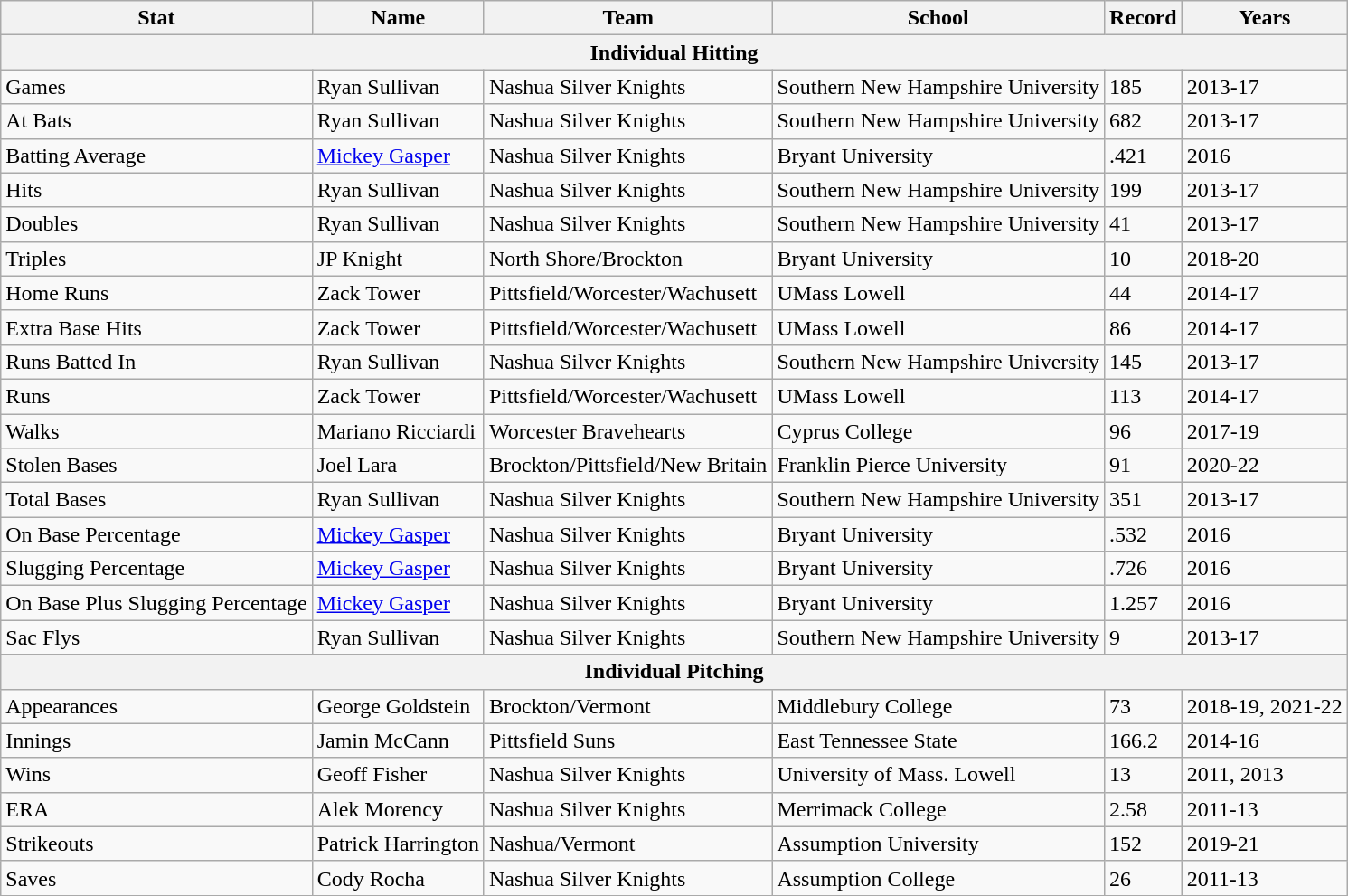<table class="wikitable">
<tr>
<th>Stat</th>
<th>Name</th>
<th>Team</th>
<th>School</th>
<th>Record</th>
<th>Years</th>
</tr>
<tr>
<th colspan="6">Individual Hitting</th>
</tr>
<tr>
<td>Games</td>
<td>Ryan Sullivan</td>
<td>Nashua Silver Knights</td>
<td>Southern New Hampshire University</td>
<td>185</td>
<td>2013-17</td>
</tr>
<tr>
<td>At Bats</td>
<td>Ryan Sullivan</td>
<td>Nashua Silver Knights</td>
<td>Southern New Hampshire University</td>
<td>682</td>
<td>2013-17</td>
</tr>
<tr>
<td>Batting Average</td>
<td><a href='#'>Mickey Gasper</a></td>
<td>Nashua Silver Knights</td>
<td>Bryant University</td>
<td>.421</td>
<td>2016</td>
</tr>
<tr>
<td>Hits</td>
<td>Ryan Sullivan</td>
<td>Nashua Silver Knights</td>
<td>Southern New Hampshire University</td>
<td>199</td>
<td>2013-17</td>
</tr>
<tr>
<td>Doubles</td>
<td>Ryan Sullivan</td>
<td>Nashua Silver Knights</td>
<td>Southern New Hampshire University</td>
<td>41</td>
<td>2013-17</td>
</tr>
<tr>
<td>Triples</td>
<td>JP Knight</td>
<td>North Shore/Brockton</td>
<td>Bryant University</td>
<td>10</td>
<td>2018-20</td>
</tr>
<tr>
<td>Home Runs</td>
<td>Zack Tower</td>
<td>Pittsfield/Worcester/Wachusett</td>
<td>UMass Lowell</td>
<td>44</td>
<td>2014-17</td>
</tr>
<tr>
<td>Extra Base Hits</td>
<td>Zack Tower</td>
<td>Pittsfield/Worcester/Wachusett</td>
<td>UMass Lowell</td>
<td>86</td>
<td>2014-17</td>
</tr>
<tr>
<td>Runs Batted In</td>
<td>Ryan Sullivan</td>
<td>Nashua Silver Knights</td>
<td>Southern New Hampshire University</td>
<td>145</td>
<td>2013-17</td>
</tr>
<tr>
<td>Runs</td>
<td>Zack Tower</td>
<td>Pittsfield/Worcester/Wachusett</td>
<td>UMass Lowell</td>
<td>113</td>
<td>2014-17</td>
</tr>
<tr>
<td>Walks</td>
<td>Mariano Ricciardi</td>
<td>Worcester Bravehearts</td>
<td>Cyprus College</td>
<td>96</td>
<td>2017-19</td>
</tr>
<tr>
<td>Stolen Bases</td>
<td>Joel Lara</td>
<td>Brockton/Pittsfield/New Britain</td>
<td>Franklin Pierce University</td>
<td>91</td>
<td>2020-22</td>
</tr>
<tr>
<td>Total Bases</td>
<td>Ryan Sullivan</td>
<td>Nashua Silver Knights</td>
<td>Southern New Hampshire University</td>
<td>351</td>
<td>2013-17</td>
</tr>
<tr>
<td>On Base Percentage</td>
<td><a href='#'>Mickey Gasper</a></td>
<td>Nashua Silver Knights</td>
<td>Bryant University</td>
<td>.532</td>
<td>2016</td>
</tr>
<tr>
<td>Slugging Percentage</td>
<td><a href='#'>Mickey Gasper</a></td>
<td>Nashua Silver Knights</td>
<td>Bryant University</td>
<td>.726</td>
<td>2016</td>
</tr>
<tr>
<td>On Base Plus Slugging Percentage</td>
<td><a href='#'>Mickey Gasper</a></td>
<td>Nashua Silver Knights</td>
<td>Bryant University</td>
<td>1.257</td>
<td>2016</td>
</tr>
<tr>
<td>Sac Flys</td>
<td>Ryan Sullivan</td>
<td>Nashua Silver Knights</td>
<td>Southern New Hampshire University</td>
<td>9</td>
<td>2013-17</td>
</tr>
<tr>
</tr>
<tr>
<th colspan="6">Individual Pitching</th>
</tr>
<tr>
<td>Appearances</td>
<td>George Goldstein</td>
<td>Brockton/Vermont</td>
<td>Middlebury College</td>
<td>73</td>
<td>2018-19, 2021-22</td>
</tr>
<tr>
<td>Innings</td>
<td>Jamin McCann</td>
<td>Pittsfield Suns</td>
<td>East Tennessee State</td>
<td>166.2</td>
<td>2014-16</td>
</tr>
<tr>
<td>Wins</td>
<td>Geoff Fisher</td>
<td>Nashua Silver Knights</td>
<td>University of Mass. Lowell</td>
<td>13</td>
<td>2011, 2013</td>
</tr>
<tr>
<td>ERA</td>
<td>Alek Morency</td>
<td>Nashua Silver Knights</td>
<td>Merrimack College</td>
<td>2.58</td>
<td>2011-13</td>
</tr>
<tr>
<td>Strikeouts</td>
<td>Patrick Harrington</td>
<td>Nashua/Vermont</td>
<td>Assumption University</td>
<td>152</td>
<td>2019-21</td>
</tr>
<tr>
<td>Saves</td>
<td>Cody Rocha</td>
<td>Nashua Silver Knights</td>
<td>Assumption College</td>
<td>26</td>
<td>2011-13</td>
</tr>
<tr>
</tr>
</table>
